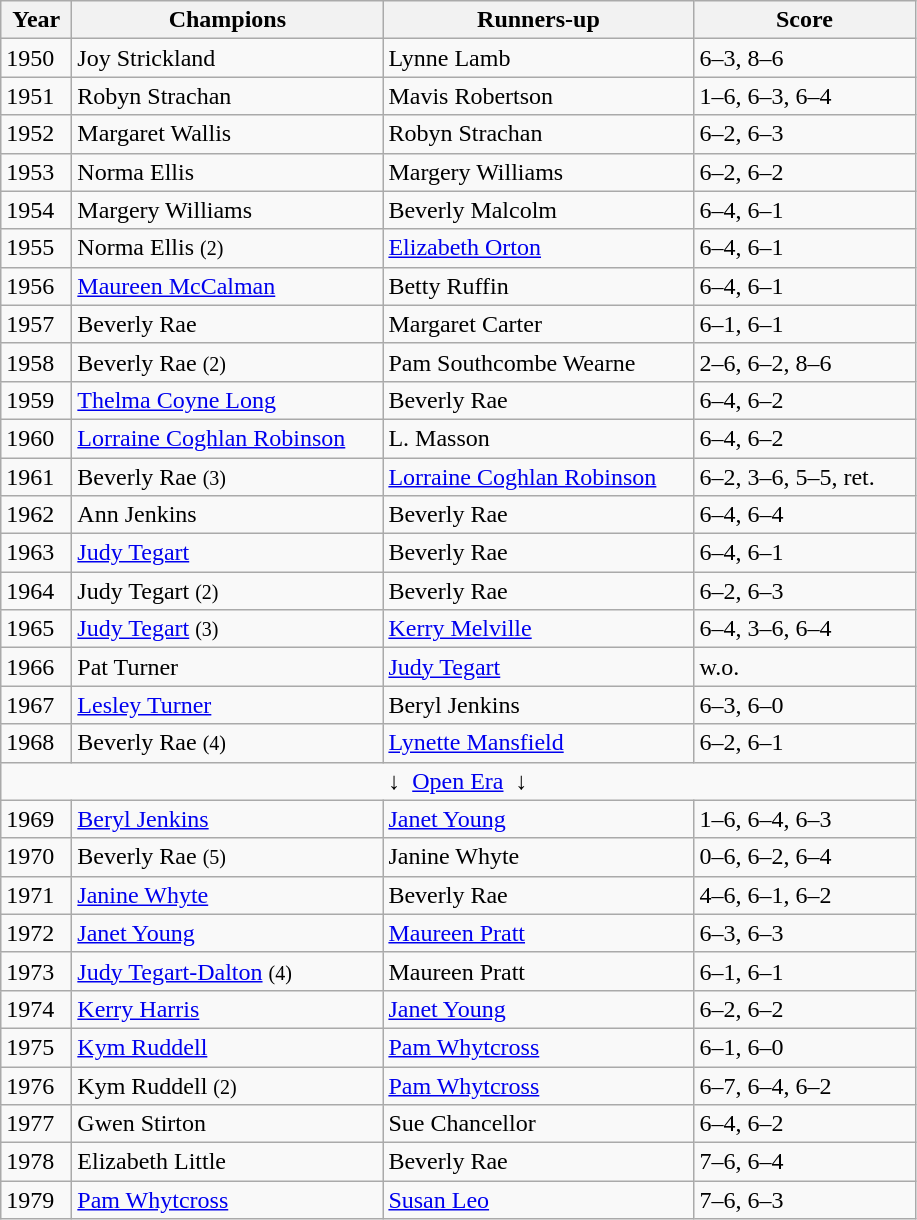<table class="wikitable sortable">
<tr>
<th style="width:40px">Year</th>
<th style="width:200px">Champions</th>
<th style="width:200px">Runners-up</th>
<th style="width:140px" class="unsortable">Score</th>
</tr>
<tr>
<td>1950</td>
<td> Joy Strickland</td>
<td> Lynne Lamb</td>
<td>6–3, 8–6</td>
</tr>
<tr>
<td>1951</td>
<td> Robyn Strachan</td>
<td> Mavis Robertson</td>
<td>1–6, 6–3, 6–4</td>
</tr>
<tr>
<td>1952</td>
<td> Margaret Wallis</td>
<td> Robyn Strachan</td>
<td>6–2, 6–3</td>
</tr>
<tr>
<td>1953</td>
<td> Norma Ellis</td>
<td> Margery Williams</td>
<td>6–2, 6–2</td>
</tr>
<tr>
<td>1954</td>
<td> Margery Williams</td>
<td> Beverly Malcolm</td>
<td>6–4, 6–1</td>
</tr>
<tr>
<td>1955</td>
<td> Norma Ellis <small>(2)</small></td>
<td> <a href='#'>Elizabeth Orton</a></td>
<td>6–4, 6–1</td>
</tr>
<tr>
<td>1956</td>
<td> <a href='#'>Maureen McCalman</a></td>
<td> Betty Ruffin</td>
<td>6–4, 6–1</td>
</tr>
<tr>
<td>1957</td>
<td> Beverly Rae</td>
<td> Margaret Carter</td>
<td>6–1, 6–1</td>
</tr>
<tr>
<td>1958</td>
<td> Beverly Rae <small>(2)</small></td>
<td> Pam Southcombe Wearne</td>
<td>2–6, 6–2, 8–6</td>
</tr>
<tr>
<td>1959</td>
<td> <a href='#'>Thelma Coyne Long</a></td>
<td> Beverly Rae</td>
<td>6–4, 6–2</td>
</tr>
<tr>
<td>1960</td>
<td> <a href='#'>Lorraine Coghlan Robinson</a></td>
<td> L. Masson</td>
<td>6–4, 6–2</td>
</tr>
<tr>
<td>1961</td>
<td> Beverly Rae <small>(3)</small></td>
<td> <a href='#'>Lorraine Coghlan Robinson</a></td>
<td>6–2, 3–6, 5–5, ret.</td>
</tr>
<tr>
<td>1962</td>
<td> Ann Jenkins</td>
<td> Beverly Rae</td>
<td>6–4, 6–4</td>
</tr>
<tr>
<td>1963</td>
<td> <a href='#'>Judy Tegart</a></td>
<td> Beverly Rae</td>
<td>6–4, 6–1</td>
</tr>
<tr>
<td>1964</td>
<td> Judy Tegart <small>(2)</small></td>
<td> Beverly Rae</td>
<td>6–2, 6–3</td>
</tr>
<tr>
<td>1965</td>
<td> <a href='#'>Judy Tegart</a> <small>(3)</small></td>
<td> <a href='#'>Kerry Melville</a></td>
<td>6–4, 3–6, 6–4</td>
</tr>
<tr>
<td>1966</td>
<td> Pat Turner</td>
<td> <a href='#'>Judy Tegart</a></td>
<td>w.o.</td>
</tr>
<tr>
<td>1967</td>
<td> <a href='#'>Lesley Turner</a></td>
<td> Beryl Jenkins</td>
<td>6–3, 6–0</td>
</tr>
<tr>
<td>1968</td>
<td> Beverly Rae <small>(4)</small></td>
<td> <a href='#'>Lynette Mansfield</a></td>
<td>6–2, 6–1</td>
</tr>
<tr>
<td colspan=4 align=center>↓  <a href='#'>Open Era</a>  ↓</td>
</tr>
<tr>
<td>1969</td>
<td> <a href='#'>Beryl Jenkins</a></td>
<td> <a href='#'>Janet Young</a></td>
<td>1–6, 6–4, 6–3</td>
</tr>
<tr>
<td>1970</td>
<td> Beverly Rae <small>(5)</small></td>
<td> Janine Whyte</td>
<td>0–6, 6–2, 6–4</td>
</tr>
<tr>
<td>1971</td>
<td> <a href='#'>Janine Whyte</a></td>
<td> Beverly Rae</td>
<td>4–6, 6–1, 6–2</td>
</tr>
<tr>
<td>1972</td>
<td> <a href='#'>Janet Young</a></td>
<td> <a href='#'>Maureen Pratt</a></td>
<td>6–3, 6–3</td>
</tr>
<tr>
<td>1973</td>
<td> <a href='#'>Judy Tegart-Dalton</a> <small>(4)</small></td>
<td> Maureen Pratt</td>
<td>6–1, 6–1</td>
</tr>
<tr>
<td>1974</td>
<td> <a href='#'>Kerry Harris</a></td>
<td> <a href='#'>Janet Young</a></td>
<td>6–2, 6–2</td>
</tr>
<tr>
<td>1975</td>
<td> <a href='#'>Kym Ruddell</a></td>
<td> <a href='#'>Pam Whytcross</a></td>
<td>6–1, 6–0</td>
</tr>
<tr>
<td>1976</td>
<td> Kym Ruddell <small>(2)</small></td>
<td> <a href='#'>Pam Whytcross</a></td>
<td>6–7, 6–4, 6–2</td>
</tr>
<tr>
<td>1977</td>
<td> Gwen Stirton</td>
<td> Sue Chancellor</td>
<td>6–4, 6–2</td>
</tr>
<tr>
<td>1978</td>
<td> Elizabeth Little</td>
<td> Beverly Rae</td>
<td>7–6, 6–4</td>
</tr>
<tr>
<td>1979</td>
<td>  <a href='#'>Pam Whytcross</a></td>
<td> <a href='#'>Susan Leo</a></td>
<td>7–6, 6–3</td>
</tr>
</table>
